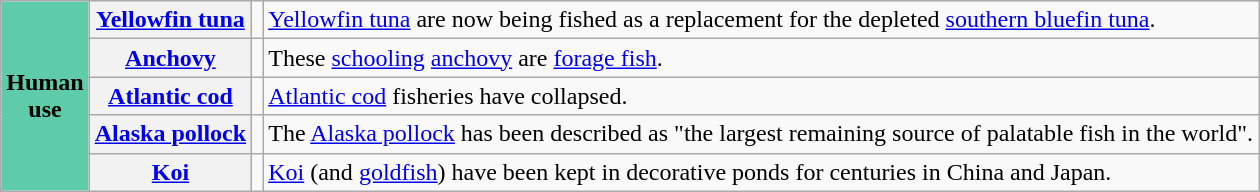<table class="wikitable">
<tr>
<th rowspan=14 width=50px style="background:#5ecca9;">Human<br>use</th>
<th><a href='#'>Yellowfin tuna</a></th>
<td></td>
<td><a href='#'>Yellowfin tuna</a> are now being fished as a replacement for the depleted <a href='#'>southern bluefin tuna</a>.</td>
</tr>
<tr>
<th><a href='#'>Anchovy</a></th>
<td align=center></td>
<td>These <a href='#'>schooling</a> <a href='#'>anchovy</a> are <a href='#'>forage fish</a>.</td>
</tr>
<tr>
<th><a href='#'>Atlantic cod</a></th>
<td align=center></td>
<td><a href='#'>Atlantic cod</a> fisheries have collapsed.</td>
</tr>
<tr>
<th><a href='#'>Alaska pollock</a></th>
<td align=center></td>
<td>The <a href='#'>Alaska pollock</a> has been described as "the largest remaining source of palatable fish in the world".</td>
</tr>
<tr>
<th><a href='#'>Koi</a></th>
<td align=center></td>
<td><a href='#'>Koi</a> (and <a href='#'>goldfish</a>) have been kept in decorative ponds for centuries in China and Japan.</td>
</tr>
</table>
